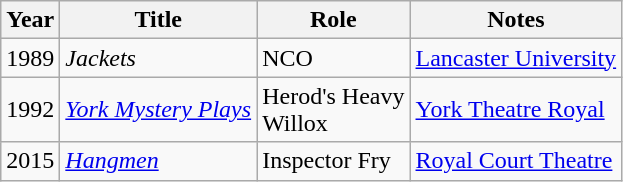<table class="wikitable sortable">
<tr>
<th>Year</th>
<th>Title</th>
<th>Role</th>
<th class="unsortable">Notes</th>
</tr>
<tr>
<td>1989</td>
<td><em>Jackets</em></td>
<td>NCO</td>
<td><a href='#'>Lancaster University</a></td>
</tr>
<tr>
<td>1992</td>
<td><em><a href='#'>York Mystery Plays</a></em></td>
<td>Herod's Heavy<br>Willox</td>
<td><a href='#'>York Theatre Royal</a></td>
</tr>
<tr>
<td>2015</td>
<td><em><a href='#'>Hangmen</a></em></td>
<td>Inspector Fry</td>
<td><a href='#'>Royal Court Theatre</a></td>
</tr>
</table>
